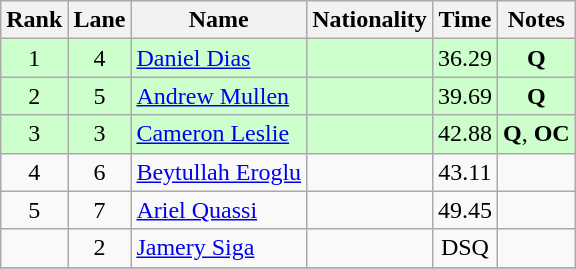<table class="wikitable">
<tr>
<th>Rank</th>
<th>Lane</th>
<th>Name</th>
<th>Nationality</th>
<th>Time</th>
<th>Notes</th>
</tr>
<tr bgcolor=ccffcc>
<td align=center>1</td>
<td align=center>4</td>
<td><a href='#'>Daniel Dias</a></td>
<td></td>
<td align=center>36.29</td>
<td align=center><strong>Q</strong></td>
</tr>
<tr bgcolor=ccffcc>
<td align=center>2</td>
<td align=center>5</td>
<td><a href='#'>Andrew Mullen</a></td>
<td></td>
<td align=center>39.69</td>
<td align=center><strong>Q</strong></td>
</tr>
<tr bgcolor=ccffcc>
<td align=center>3</td>
<td align=center>3</td>
<td><a href='#'>Cameron Leslie</a></td>
<td></td>
<td align=center>42.88</td>
<td align=center><strong>Q</strong>, <strong>OC</strong></td>
</tr>
<tr>
<td align=center>4</td>
<td align=center>6</td>
<td><a href='#'>Beytullah Eroglu</a></td>
<td></td>
<td align=center>43.11</td>
<td align=center></td>
</tr>
<tr>
<td align=center>5</td>
<td align=center>7</td>
<td><a href='#'>Ariel Quassi</a></td>
<td></td>
<td align=center>49.45</td>
<td align=center></td>
</tr>
<tr>
<td align=center></td>
<td align=center>2</td>
<td><a href='#'>Jamery Siga</a></td>
<td></td>
<td align=center>DSQ</td>
<td align=center></td>
</tr>
<tr>
</tr>
</table>
